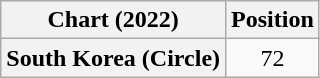<table class="wikitable plainrowheaders" style="text-align:center">
<tr>
<th scope="col">Chart (2022)</th>
<th scope="col">Position</th>
</tr>
<tr>
<th scope="row">South Korea (Circle)</th>
<td>72</td>
</tr>
</table>
